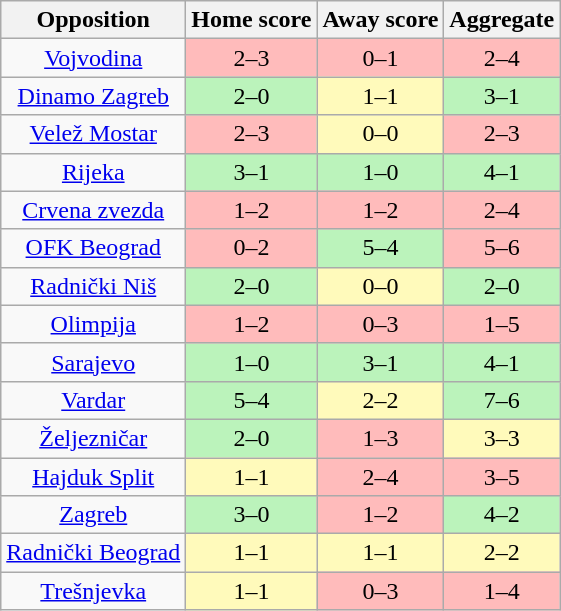<table class="wikitable" style="text-align: center;">
<tr>
<th>Opposition</th>
<th>Home score</th>
<th>Away score</th>
<th>Aggregate</th>
</tr>
<tr>
<td><a href='#'>Vojvodina</a></td>
<td style="background:#fbb;">2–3</td>
<td style="background:#fbb;">0–1</td>
<td style="background:#fbb;">2–4</td>
</tr>
<tr>
<td><a href='#'>Dinamo Zagreb</a></td>
<td style="background:#bbf3bb;">2–0</td>
<td style="background:#fffabb;">1–1</td>
<td style="background:#bbf3bb;">3–1</td>
</tr>
<tr>
<td><a href='#'>Velež Mostar</a></td>
<td style="background:#fbb;">2–3</td>
<td style="background:#fffabb;">0–0</td>
<td style="background:#fbb;">2–3</td>
</tr>
<tr>
<td><a href='#'>Rijeka</a></td>
<td style="background:#bbf3bb;">3–1</td>
<td style="background:#bbf3bb;">1–0</td>
<td style="background:#bbf3bb;">4–1</td>
</tr>
<tr>
<td><a href='#'>Crvena zvezda</a></td>
<td style="background:#fbb;">1–2</td>
<td style="background:#fbb;">1–2</td>
<td style="background:#fbb;">2–4</td>
</tr>
<tr>
<td><a href='#'>OFK Beograd</a></td>
<td style="background:#fbb;">0–2</td>
<td style="background:#bbf3bb;">5–4</td>
<td style="background:#fbb;">5–6</td>
</tr>
<tr>
<td><a href='#'>Radnički Niš</a></td>
<td style="background:#bbf3bb;">2–0</td>
<td style="background:#fffabb;">0–0</td>
<td style="background:#bbf3bb;">2–0</td>
</tr>
<tr>
<td><a href='#'>Olimpija</a></td>
<td style="background:#fbb;">1–2</td>
<td style="background:#fbb;">0–3</td>
<td style="background:#fbb;">1–5</td>
</tr>
<tr>
<td><a href='#'>Sarajevo</a></td>
<td style="background:#bbf3bb;">1–0</td>
<td style="background:#bbf3bb;">3–1</td>
<td style="background:#bbf3bb;">4–1</td>
</tr>
<tr>
<td><a href='#'>Vardar</a></td>
<td style="background:#bbf3bb;">5–4</td>
<td style="background:#fffabb;">2–2</td>
<td style="background:#bbf3bb;">7–6</td>
</tr>
<tr>
<td><a href='#'>Željezničar</a></td>
<td style="background:#bbf3bb;">2–0</td>
<td style="background:#fbb;">1–3</td>
<td style="background:#fffabb;">3–3</td>
</tr>
<tr>
<td><a href='#'>Hajduk Split</a></td>
<td style="background:#fffabb;">1–1</td>
<td style="background:#fbb;">2–4</td>
<td style="background:#fbb;">3–5</td>
</tr>
<tr>
<td><a href='#'>Zagreb</a></td>
<td style="background:#bbf3bb;">3–0</td>
<td style="background:#fbb;">1–2</td>
<td style="background:#bbf3bb;">4–2</td>
</tr>
<tr>
<td><a href='#'>Radnički Beograd</a></td>
<td style="background:#fffabb;">1–1</td>
<td style="background:#fffabb;">1–1</td>
<td style="background:#fffabb;">2–2</td>
</tr>
<tr>
<td><a href='#'>Trešnjevka</a></td>
<td style="background:#fffabb;">1–1</td>
<td style="background:#fbb;">0–3</td>
<td style="background:#fbb;">1–4</td>
</tr>
</table>
